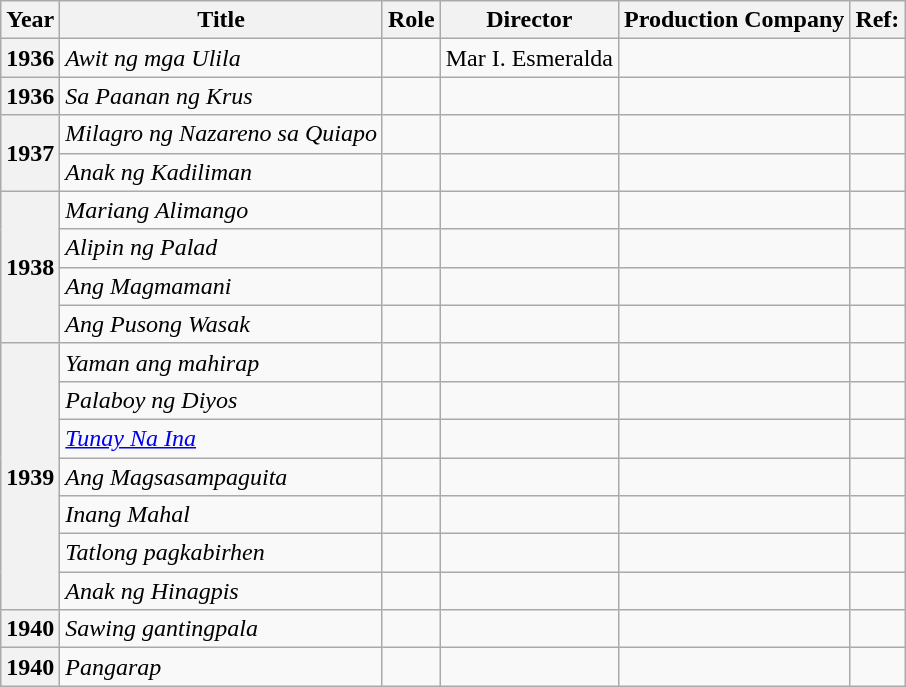<table class= "wikitable plainrowheaders sortable">
<tr>
<th scope="col">Year</th>
<th scope="col">Title</th>
<th scope="col">Role</th>
<th style="width:20 %">Director</th>
<th style="width:15 %">Production Company</th>
<th>Ref:</th>
</tr>
<tr>
<th scope="row">1936</th>
<td><em>Awit ng mga Ulila</em></td>
<td></td>
<td>Mar I. Esmeralda</td>
<td></td>
<td></td>
</tr>
<tr>
<th scope="row">1936</th>
<td><em>Sa Paanan ng Krus</em></td>
<td></td>
<td></td>
<td></td>
<td></td>
</tr>
<tr>
<th scope="row" rowspan=2">1937</th>
<td><em>Milagro ng Nazareno sa Quiapo</em></td>
<td></td>
<td></td>
<td></td>
<td></td>
</tr>
<tr>
<td><em>Anak ng Kadiliman</em></td>
<td></td>
<td></td>
<td></td>
<td></td>
</tr>
<tr>
<th scope="row" rowspan="4">1938</th>
<td><em>Mariang Alimango</em></td>
<td></td>
<td></td>
<td></td>
<td></td>
</tr>
<tr>
<td><em>Alipin ng Palad</em></td>
<td></td>
<td></td>
<td></td>
<td></td>
</tr>
<tr>
<td><em>Ang Magmamani</em></td>
<td></td>
<td></td>
<td></td>
<td></td>
</tr>
<tr>
<td><em>Ang Pusong Wasak</em></td>
<td></td>
<td></td>
<td></td>
<td></td>
</tr>
<tr>
<th scope="row" rowspan="7">1939</th>
<td><em>Yaman ang mahirap</em></td>
<td></td>
<td></td>
<td></td>
<td></td>
</tr>
<tr>
<td><em>Palaboy ng Diyos</em></td>
<td></td>
<td></td>
<td></td>
<td></td>
</tr>
<tr>
<td><em><a href='#'>Tunay Na Ina</a></em></td>
<td></td>
<td></td>
<td></td>
<td></td>
</tr>
<tr>
<td><em>Ang Magsasampaguita</em></td>
<td></td>
<td></td>
<td></td>
<td></td>
</tr>
<tr>
<td><em>Inang Mahal</em></td>
<td></td>
<td></td>
<td></td>
<td></td>
</tr>
<tr>
<td><em>Tatlong pagkabirhen</em></td>
<td></td>
<td></td>
<td></td>
<td></td>
</tr>
<tr>
<td><em>Anak ng Hinagpis</em></td>
<td></td>
<td></td>
<td></td>
<td></td>
</tr>
<tr>
<th scope="row">1940</th>
<td><em>Sawing gantingpala</em></td>
<td></td>
<td></td>
<td></td>
<td></td>
</tr>
<tr>
<th scope="row">1940</th>
<td><em>Pangarap</em></td>
<td></td>
<td></td>
<td></td>
<td></td>
</tr>
</table>
